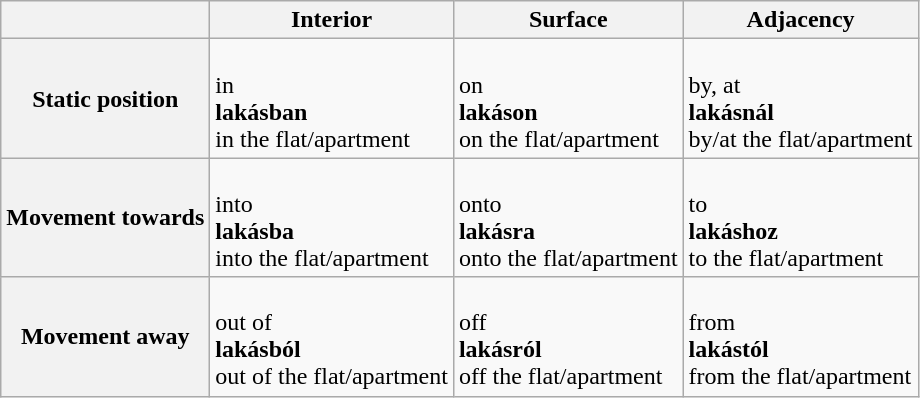<table class="wikitable">
<tr>
<th> </th>
<th>Interior</th>
<th>Surface</th>
<th>Adjacency</th>
</tr>
<tr>
<th>Static position</th>
<td><em></em><br>in<br><strong>lakásban</strong><br>in the flat/apartment</td>
<td><em></em><br>on<br><strong>lakáson</strong><br>on the flat/apartment</td>
<td><em></em><br>by, at<br><strong>lakásnál</strong><br>by/at the flat/apartment</td>
</tr>
<tr>
<th>Movement towards</th>
<td><em></em><br>into<br><strong>lakásba</strong><br>into the flat/apartment</td>
<td><em></em><br>onto<br><strong>lakásra</strong><br>onto the flat/apartment</td>
<td><em></em><br>to<br><strong>lakáshoz</strong><br>to the flat/apartment</td>
</tr>
<tr>
<th>Movement away</th>
<td><em></em><br>out of<br><strong>lakásból</strong><br>out of the flat/apartment</td>
<td><em></em><br>off<br><strong>lakásról</strong><br>off the flat/apartment</td>
<td><em></em><br>from<br><strong>lakástól</strong><br>from the flat/apartment</td>
</tr>
</table>
